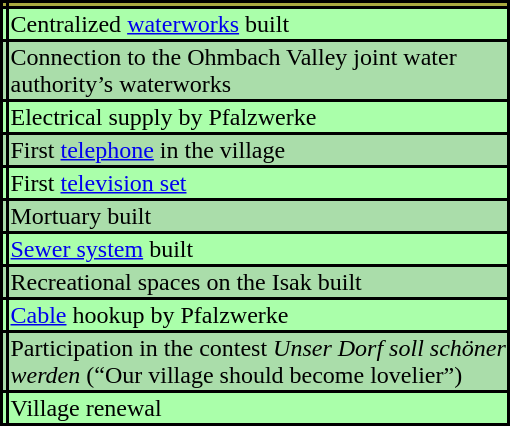<table style="background:black; color:black">
<tr>
<td bgcolor="aaaa40"></td>
<td bgcolor="aaaa40"></td>
</tr>
<tr>
<td bgcolor="aaffaa"></td>
<td bgcolor="aaffaa">Centralized <a href='#'>waterworks</a> built</td>
</tr>
<tr>
<td bgcolor="aaddaa"></td>
<td bgcolor="aaddaa">Connection to the Ohmbach Valley joint water<br>authority’s waterworks</td>
</tr>
<tr>
<td bgcolor="aaffaa"></td>
<td bgcolor="aaffaa">Electrical supply by Pfalzwerke</td>
</tr>
<tr>
<td bgcolor="aaddaa"></td>
<td bgcolor="aaddaa">First <a href='#'>telephone</a> in the village</td>
</tr>
<tr>
<td bgcolor="aaffaa"></td>
<td bgcolor="aaffaa">First <a href='#'>television set</a></td>
</tr>
<tr>
<td bgcolor="aaddaa"></td>
<td bgcolor="aaddaa">Mortuary built</td>
</tr>
<tr>
<td bgcolor="aaffaa"></td>
<td bgcolor="aaffaa"><a href='#'>Sewer system</a> built</td>
</tr>
<tr>
<td bgcolor="aaddaa"></td>
<td bgcolor="aaddaa">Recreational spaces on the Isak built</td>
</tr>
<tr>
<td bgcolor="aaffaa"></td>
<td bgcolor="aaffaa"><a href='#'>Cable</a> hookup by Pfalzwerke</td>
</tr>
<tr>
<td bgcolor="aaddaa"></td>
<td bgcolor="aaddaa">Participation in the contest <em>Unser Dorf soll schöner<br>werden</em> (“Our village should become lovelier”)</td>
</tr>
<tr>
<td bgcolor="aaffaa"></td>
<td bgcolor="aaffaa">Village renewal</td>
</tr>
</table>
